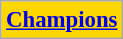<table class="wikitable" style="font-size: 95%">
<tr>
<td bgcolor="#FFD700"><strong><a href='#'>Champions</a></strong></td>
</tr>
</table>
